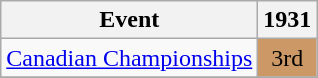<table class="wikitable">
<tr>
<th>Event</th>
<th>1931</th>
</tr>
<tr>
<td><a href='#'>Canadian Championships</a></td>
<td align="center" bgcolor="cc9966">3rd</td>
</tr>
<tr>
</tr>
</table>
